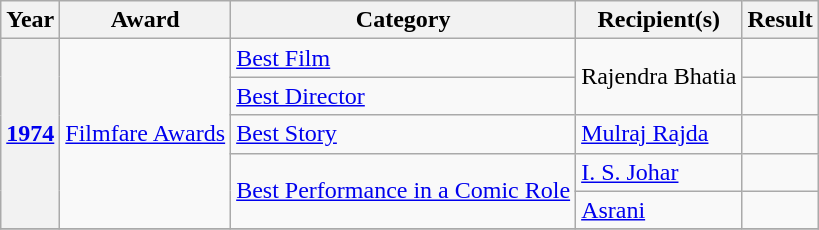<table class=wikitable>
<tr>
<th>Year</th>
<th>Award</th>
<th>Category</th>
<th>Recipient(s)</th>
<th>Result</th>
</tr>
<tr>
<th rowspan="5"><a href='#'>1974</a></th>
<td rowspan="5"><a href='#'>Filmfare Awards</a></td>
<td><a href='#'>Best Film</a></td>
<td rowspan="2">Rajendra Bhatia</td>
<td></td>
</tr>
<tr>
<td><a href='#'>Best Director</a></td>
<td></td>
</tr>
<tr>
<td><a href='#'>Best Story</a></td>
<td><a href='#'>Mulraj Rajda</a></td>
<td></td>
</tr>
<tr>
<td rowspan="2"><a href='#'>Best Performance in a Comic Role</a></td>
<td><a href='#'>I. S. Johar</a></td>
<td></td>
</tr>
<tr>
<td><a href='#'>Asrani</a></td>
<td></td>
</tr>
<tr>
</tr>
</table>
